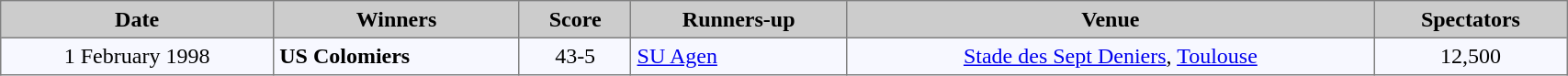<table bgcolor="#f7f8ff" cellpadding="4" width="90%" cellspacing="0" border="1" style="font-size: 100%; border: grey solid 1px; border-collapse: collapse;">
<tr bgcolor="#CCCCCC">
<td align=center><strong>Date</strong></td>
<td align=center><strong>Winners</strong></td>
<td align=center><strong>Score</strong></td>
<td align=center><strong>Runners-up</strong></td>
<td align=center><strong>Venue</strong></td>
<td align=center><strong>Spectators</strong></td>
</tr>
<tr>
<td align=center>1 February 1998</td>
<td> <strong>US Colomiers</strong></td>
<td align=center>43-5</td>
<td> <a href='#'>SU Agen</a></td>
<td align=center><a href='#'>Stade des Sept Deniers</a>, <a href='#'>Toulouse</a></td>
<td align=center>12,500</td>
</tr>
</table>
